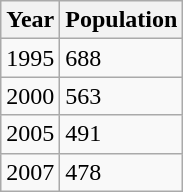<table class="wikitable sortable">
<tr>
<th>Year</th>
<th>Population</th>
</tr>
<tr>
<td>1995</td>
<td>688</td>
</tr>
<tr>
<td>2000</td>
<td>563</td>
</tr>
<tr>
<td>2005</td>
<td>491</td>
</tr>
<tr>
<td>2007</td>
<td>478</td>
</tr>
</table>
